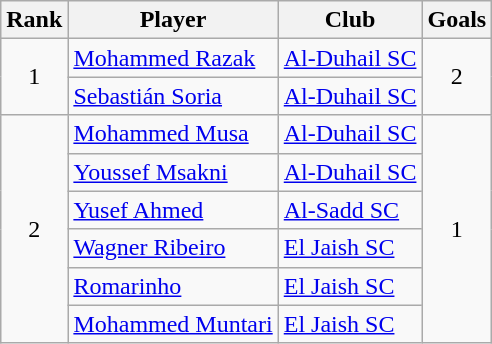<table class="wikitable sortable" style="text-align:center">
<tr>
<th>Rank</th>
<th>Player</th>
<th>Club</th>
<th>Goals</th>
</tr>
<tr>
<td rowspan="2">1</td>
<td align="left"> <a href='#'>Mohammed Razak</a></td>
<td align="left"><a href='#'>Al-Duhail SC</a></td>
<td rowspan="2">2</td>
</tr>
<tr>
<td align="left"> <a href='#'>Sebastián Soria</a></td>
<td align="left"><a href='#'>Al-Duhail SC</a></td>
</tr>
<tr>
<td rowspan="6">2</td>
<td align="left"> <a href='#'>Mohammed Musa</a></td>
<td align="left"><a href='#'>Al-Duhail SC</a></td>
<td rowspan="6">1</td>
</tr>
<tr>
<td align="left"> <a href='#'>Youssef Msakni</a></td>
<td align="left"><a href='#'>Al-Duhail SC</a></td>
</tr>
<tr>
<td align="left"> <a href='#'>Yusef Ahmed</a></td>
<td align="left"><a href='#'>Al-Sadd SC</a></td>
</tr>
<tr>
<td align="left"> <a href='#'>Wagner Ribeiro</a></td>
<td align="left"><a href='#'>El Jaish SC</a></td>
</tr>
<tr>
<td align="left"> <a href='#'>Romarinho</a></td>
<td align="left"><a href='#'>El Jaish SC</a></td>
</tr>
<tr>
<td align="left"> <a href='#'>Mohammed Muntari</a></td>
<td align="left"><a href='#'>El Jaish SC</a></td>
</tr>
</table>
